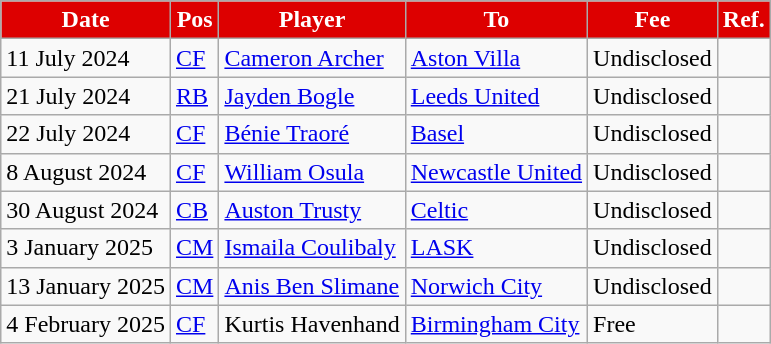<table class="wikitable plainrowheaders sortable">
<tr>
<th style="background:#DD0000; color:#FFFFFF; ">Date</th>
<th style="background:#DD0000; color:#FFFFFF; ">Pos</th>
<th style="background:#DD0000; color:#FFFFFF; ">Player</th>
<th style="background:#DD0000; color:#FFFFFF; ">To</th>
<th style="background:#DD0000; color:#FFFFFF; ">Fee</th>
<th style="background:#DD0000; color:#FFFFFF; ">Ref.</th>
</tr>
<tr>
<td>11 July 2024</td>
<td><a href='#'>CF</a></td>
<td> <a href='#'>Cameron Archer</a></td>
<td> <a href='#'>Aston Villa</a></td>
<td>Undisclosed</td>
<td></td>
</tr>
<tr>
<td>21 July 2024</td>
<td><a href='#'>RB</a></td>
<td> <a href='#'>Jayden Bogle</a></td>
<td> <a href='#'>Leeds United</a></td>
<td>Undisclosed</td>
<td></td>
</tr>
<tr>
<td>22 July 2024</td>
<td><a href='#'>CF</a></td>
<td> <a href='#'>Bénie Traoré</a></td>
<td> <a href='#'>Basel</a></td>
<td>Undisclosed</td>
<td></td>
</tr>
<tr>
<td>8 August 2024</td>
<td><a href='#'>CF</a></td>
<td> <a href='#'>William Osula</a></td>
<td> <a href='#'>Newcastle United</a></td>
<td>Undisclosed</td>
<td></td>
</tr>
<tr>
<td>30 August 2024</td>
<td><a href='#'>CB</a></td>
<td> <a href='#'>Auston Trusty</a></td>
<td> <a href='#'>Celtic</a></td>
<td>Undisclosed</td>
<td></td>
</tr>
<tr>
<td>3 January 2025</td>
<td><a href='#'>CM</a></td>
<td> <a href='#'>Ismaila Coulibaly</a></td>
<td> <a href='#'>LASK</a></td>
<td>Undisclosed</td>
<td></td>
</tr>
<tr>
<td>13 January 2025</td>
<td><a href='#'>CM</a></td>
<td> <a href='#'>Anis Ben Slimane</a></td>
<td> <a href='#'>Norwich City</a></td>
<td>Undisclosed</td>
<td></td>
</tr>
<tr>
<td>4 February 2025</td>
<td><a href='#'>CF</a></td>
<td> Kurtis Havenhand</td>
<td> <a href='#'>Birmingham City</a></td>
<td>Free</td>
<td></td>
</tr>
</table>
